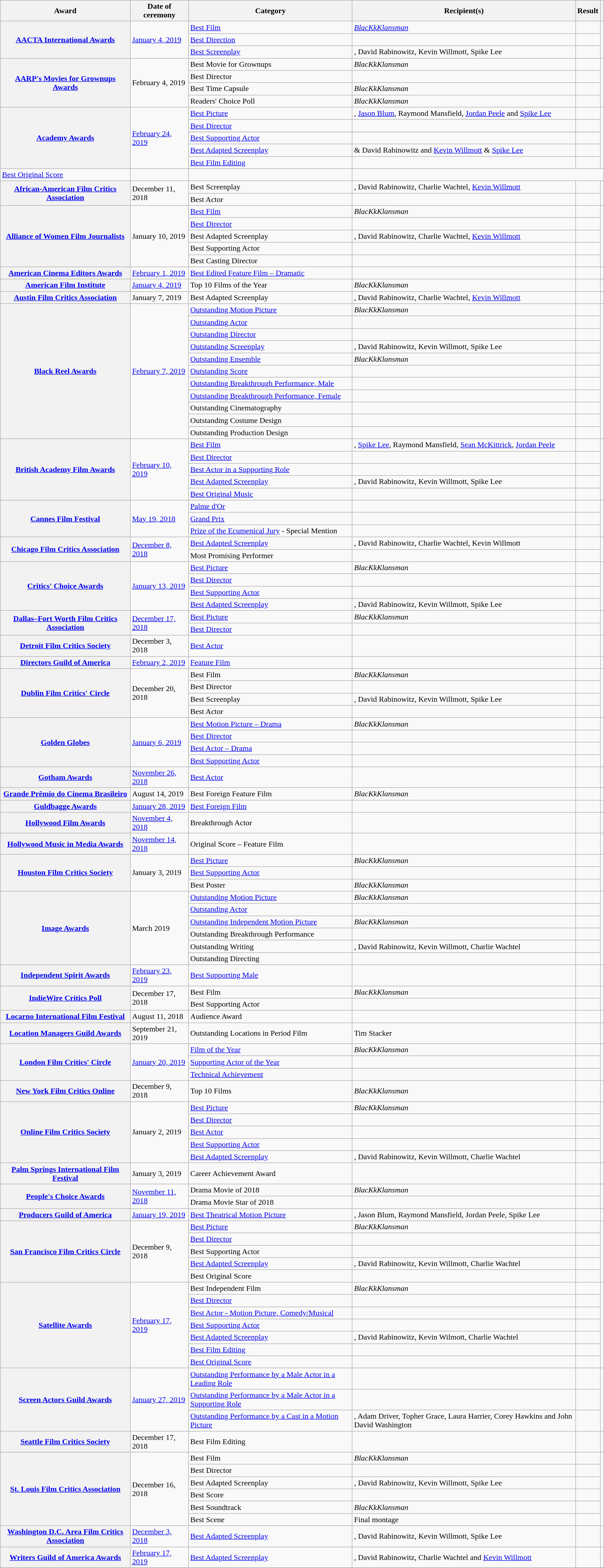<table class="wikitable plainrowheaders sortable">
<tr>
<th scope="col">Award</th>
<th scope="col">Date of ceremony</th>
<th scope="col">Category</th>
<th scope="col">Recipient(s)</th>
<th scope="col">Result</th>
<th scope="col" class="unsortable"></th>
</tr>
<tr>
<th scope="row" rowspan="3"><a href='#'>AACTA International Awards</a></th>
<td rowspan="3"><a href='#'>January 4, 2019</a></td>
<td><a href='#'>Best Film</a></td>
<td><em><a href='#'>BlacKkKlansman</a></em></td>
<td></td>
<td rowspan="3" style="text-align:center;"></td>
</tr>
<tr>
<td><a href='#'>Best Direction</a></td>
<td></td>
<td></td>
</tr>
<tr>
<td><a href='#'>Best Screenplay</a></td>
<td>, David Rabinowitz, Kevin Willmott, Spike Lee</td>
<td></td>
</tr>
<tr>
<th scope="row" rowspan="4"><a href='#'>AARP's Movies for Grownups Awards</a></th>
<td rowspan="4">February 4, 2019</td>
<td>Best Movie for Grownups</td>
<td><em>BlacKkKlansman</em></td>
<td></td>
<td rowspan="4" style="text-align:center;"></td>
</tr>
<tr>
<td>Best Director</td>
<td></td>
<td></td>
</tr>
<tr>
<td>Best Time Capsule</td>
<td><em>BlacKkKlansman</em></td>
<td></td>
</tr>
<tr>
<td>Readers' Choice Poll</td>
<td><em>BlacKkKlansman</em></td>
<td></td>
</tr>
<tr>
<th scope="row" rowspan="6"><a href='#'>Academy Awards</a></th>
<td rowspan="6"><a href='#'>February 24, 2019</a></td>
<td><a href='#'>Best Picture</a></td>
<td>, <a href='#'>Jason Blum</a>, Raymond Mansfield, <a href='#'>Jordan Peele</a> and <a href='#'>Spike Lee</a></td>
<td></td>
<td rowspan="6" style="text-align:center;"></td>
</tr>
<tr>
<td><a href='#'>Best Director</a></td>
<td></td>
<td></td>
</tr>
<tr>
</tr>
<tr>
<td><a href='#'>Best Supporting Actor</a></td>
<td></td>
<td></td>
</tr>
<tr>
<td><a href='#'>Best Adapted Screenplay</a></td>
<td> & David Rabinowitz and <a href='#'>Kevin Willmott</a> & <a href='#'>Spike Lee</a></td>
<td></td>
</tr>
<tr>
<td><a href='#'>Best Film Editing</a></td>
<td></td>
<td></td>
</tr>
<tr>
<td><a href='#'>Best Original Score</a></td>
<td></td>
<td></td>
</tr>
<tr>
<th scope="row" rowspan="2"><a href='#'>African-American Film Critics Association</a></th>
<td rowspan="2">December 11, 2018</td>
<td>Best Screenplay</td>
<td>, David Rabinowitz, Charlie Wachtel, <a href='#'>Kevin Willmott</a></td>
<td></td>
<td rowspan="2" style="text-align:center;"></td>
</tr>
<tr>
<td>Best Actor</td>
<td></td>
<td></td>
</tr>
<tr>
<th scope="row" rowspan="5"><a href='#'>Alliance of Women Film Journalists</a></th>
<td rowspan="5">January 10, 2019</td>
<td><a href='#'>Best Film</a></td>
<td><em>BlacKkKlansman</em></td>
<td></td>
<td rowspan="5" style="text-align:center;"></td>
</tr>
<tr>
<td><a href='#'>Best Director</a></td>
<td></td>
<td></td>
</tr>
<tr>
<td>Best Adapted Screenplay</td>
<td>, David Rabinowitz, Charlie Wachtel, <a href='#'>Kevin Willmott</a></td>
<td></td>
</tr>
<tr>
<td>Best Supporting Actor</td>
<td></td>
<td></td>
</tr>
<tr>
<td>Best Casting Director</td>
<td></td>
<td></td>
</tr>
<tr>
<th scope="row"><a href='#'>American Cinema Editors Awards</a></th>
<td><a href='#'>February 1, 2019</a></td>
<td><a href='#'>Best Edited Feature Film – Dramatic</a></td>
<td></td>
<td></td>
<td style="text-align:center;"></td>
</tr>
<tr>
<th scope="row"><a href='#'>American Film Institute</a></th>
<td><a href='#'>January 4, 2019</a></td>
<td>Top 10 Films of the Year</td>
<td><em>BlacKkKlansman</em></td>
<td></td>
<td style="text-align:center;"></td>
</tr>
<tr>
<th scope="row"><a href='#'>Austin Film Critics Association</a></th>
<td>January 7, 2019</td>
<td>Best Adapted Screenplay</td>
<td>, David Rabinowitz, Charlie Wachtel, <a href='#'>Kevin Willmott</a></td>
<td></td>
<td style="text-align:center;"></td>
</tr>
<tr>
<th scope="row" rowspan="11"><a href='#'>Black Reel Awards</a></th>
<td rowspan="11"><a href='#'>February 7, 2019</a></td>
<td><a href='#'>Outstanding Motion Picture</a></td>
<td><em>BlacKkKlansman</em></td>
<td></td>
<td rowspan="11" style="text-align:center;"></td>
</tr>
<tr>
<td><a href='#'>Outstanding Actor</a></td>
<td></td>
<td></td>
</tr>
<tr>
<td><a href='#'>Outstanding Director</a></td>
<td></td>
<td></td>
</tr>
<tr>
<td><a href='#'>Outstanding Screenplay</a></td>
<td>, David Rabinowitz, Kevin Willmott, Spike Lee</td>
<td></td>
</tr>
<tr>
<td><a href='#'>Outstanding Ensemble</a></td>
<td><em>BlacKkKlansman</em></td>
<td></td>
</tr>
<tr>
<td><a href='#'>Outstanding Score</a></td>
<td></td>
<td></td>
</tr>
<tr>
<td><a href='#'>Outstanding Breakthrough Performance, Male</a></td>
<td></td>
<td></td>
</tr>
<tr>
<td><a href='#'>Outstanding Breakthrough Performance, Female</a></td>
<td></td>
<td></td>
</tr>
<tr>
<td>Outstanding Cinematography</td>
<td></td>
<td></td>
</tr>
<tr>
<td>Outstanding Costume Design</td>
<td></td>
<td></td>
</tr>
<tr>
<td>Outstanding Production Design</td>
<td></td>
<td></td>
</tr>
<tr>
<th scope="row" rowspan="5"><a href='#'>British Academy Film Awards</a></th>
<td rowspan="5"><a href='#'>February 10, 2019</a></td>
<td><a href='#'>Best Film</a></td>
<td>, <a href='#'>Spike Lee</a>, Raymond Mansfield, <a href='#'>Sean McKittrick</a>, <a href='#'>Jordan Peele</a></td>
<td></td>
<td rowspan="5" style="text-align:center;"></td>
</tr>
<tr>
<td><a href='#'>Best Director</a></td>
<td></td>
<td></td>
</tr>
<tr>
<td><a href='#'>Best Actor in a Supporting Role</a></td>
<td></td>
<td></td>
</tr>
<tr>
<td><a href='#'>Best Adapted Screenplay</a></td>
<td>, David Rabinowitz, Kevin Willmott, Spike Lee</td>
<td></td>
</tr>
<tr>
<td><a href='#'>Best Original Music</a></td>
<td></td>
<td></td>
</tr>
<tr>
<th scope="row" rowspan="3"><a href='#'>Cannes Film Festival</a></th>
<td rowspan="3"><a href='#'>May 19, 2018</a></td>
<td><a href='#'>Palme d'Or</a></td>
<td></td>
<td></td>
<td rowspan="3" style="text-align:center;"></td>
</tr>
<tr>
<td><a href='#'>Grand Prix</a></td>
<td></td>
<td></td>
</tr>
<tr>
<td><a href='#'>Prize of the Ecumenical Jury</a> - Special Mention</td>
<td></td>
<td></td>
</tr>
<tr>
<th scope="row" rowspan="2"><a href='#'>Chicago Film Critics Association</a></th>
<td rowspan="2"><a href='#'>December 8, 2018</a></td>
<td><a href='#'>Best Adapted Screenplay</a></td>
<td>, David Rabinowitz, Charlie Wachtel, Kevin Willmott</td>
<td></td>
<td rowspan="2" style="text-align:center;"></td>
</tr>
<tr>
<td>Most Promising Performer</td>
<td></td>
<td></td>
</tr>
<tr>
<th scope="row" rowspan="4"><a href='#'>Critics' Choice Awards</a></th>
<td rowspan="4"><a href='#'>January 13, 2019</a></td>
<td><a href='#'>Best Picture</a></td>
<td><em>BlacKkKlansman</em></td>
<td></td>
<td rowspan="4" style="text-align:center;"></td>
</tr>
<tr>
<td><a href='#'>Best Director</a></td>
<td></td>
<td></td>
</tr>
<tr>
<td><a href='#'>Best Supporting Actor</a></td>
<td></td>
<td></td>
</tr>
<tr>
<td><a href='#'>Best Adapted Screenplay</a></td>
<td>, David Rabinowitz, Kevin Willmott, Spike Lee</td>
<td></td>
</tr>
<tr>
<th scope="row" rowspan="2"><a href='#'>Dallas–Fort Worth Film Critics Association</a></th>
<td rowspan="2"><a href='#'>December 17, 2018</a></td>
<td><a href='#'>Best Picture</a></td>
<td><em>BlacKkKlansman</em></td>
<td></td>
<td rowspan="2" style="text-align:center;"></td>
</tr>
<tr>
<td><a href='#'>Best Director</a></td>
<td></td>
<td></td>
</tr>
<tr>
<th scope="row"><a href='#'>Detroit Film Critics Society</a></th>
<td>December 3, 2018</td>
<td><a href='#'>Best Actor</a></td>
<td></td>
<td></td>
<td style="text-align:center;"><br></td>
</tr>
<tr>
<th scope="row"><a href='#'>Directors Guild of America</a></th>
<td><a href='#'>February 2, 2019</a></td>
<td><a href='#'>Feature Film</a></td>
<td></td>
<td></td>
<td style="text-align:center;"></td>
</tr>
<tr>
<th scope="row" rowspan="4"><a href='#'>Dublin Film Critics' Circle</a></th>
<td rowspan="4">December 20, 2018</td>
<td>Best Film</td>
<td><em>BlacKkKlansman</em></td>
<td></td>
<td rowspan="4" style="text-align:center;"></td>
</tr>
<tr>
<td>Best Director</td>
<td></td>
<td></td>
</tr>
<tr>
<td>Best Screenplay</td>
<td>, David Rabinowitz, Kevin Willmott, Spike Lee</td>
<td></td>
</tr>
<tr>
<td>Best Actor</td>
<td></td>
<td></td>
</tr>
<tr>
<th scope="row" rowspan="4"><a href='#'>Golden Globes</a></th>
<td rowspan="4"><a href='#'>January 6, 2019</a></td>
<td><a href='#'>Best Motion Picture – Drama</a></td>
<td><em>BlacKkKlansman</em></td>
<td></td>
<td rowspan="4" style="text-align:center;"></td>
</tr>
<tr>
<td><a href='#'>Best Director</a></td>
<td></td>
<td></td>
</tr>
<tr>
<td><a href='#'>Best Actor – Drama</a></td>
<td></td>
<td></td>
</tr>
<tr>
<td><a href='#'>Best Supporting Actor</a></td>
<td></td>
<td></td>
</tr>
<tr>
<th scope="row"><a href='#'>Gotham Awards</a></th>
<td><a href='#'>November 26, 2018</a></td>
<td><a href='#'>Best Actor</a></td>
<td></td>
<td></td>
<td style="text-align:center;"></td>
</tr>
<tr>
<th scope="row"><a href='#'>Grande Prêmio do Cinema Brasileiro</a></th>
<td>August 14, 2019</td>
<td>Best Foreign Feature Film</td>
<td><em>BlacKkKlansman</em></td>
<td></td>
<td style="text-align:center;"></td>
</tr>
<tr>
<th scope="row"><a href='#'>Guldbagge Awards</a></th>
<td><a href='#'>January 28, 2019</a></td>
<td><a href='#'>Best Foreign Film</a></td>
<td></td>
<td></td>
<td style="text-align:center;"></td>
</tr>
<tr>
<th scope="row"><a href='#'>Hollywood Film Awards</a></th>
<td><a href='#'>November 4, 2018</a></td>
<td>Breakthrough Actor</td>
<td></td>
<td></td>
<td style="text-align:center;"></td>
</tr>
<tr>
<th scope="row"><a href='#'>Hollywood Music in Media Awards</a></th>
<td><a href='#'>November 14, 2018</a></td>
<td>Original Score – Feature Film</td>
<td></td>
<td></td>
<td style="text-align:center;"></td>
</tr>
<tr>
<th scope="row" rowspan="3"><a href='#'>Houston Film Critics Society</a></th>
<td rowspan="3">January 3, 2019</td>
<td><a href='#'>Best Picture</a></td>
<td><em>BlacKkKlansman</em></td>
<td></td>
<td rowspan="3" style="text-align:center;"></td>
</tr>
<tr>
<td><a href='#'>Best Supporting Actor</a></td>
<td></td>
<td></td>
</tr>
<tr>
<td>Best Poster</td>
<td><em>BlacKkKlansman</em></td>
<td></td>
</tr>
<tr>
<th scope="row" rowspan="6"><a href='#'>Image Awards</a></th>
<td rowspan="6">March 2019</td>
<td><a href='#'>Outstanding Motion Picture</a></td>
<td><em>BlacKkKlansman</em></td>
<td></td>
<td rowspan="6" style="text-align:center;"></td>
</tr>
<tr>
<td><a href='#'>Outstanding Actor</a></td>
<td></td>
<td></td>
</tr>
<tr>
<td><a href='#'>Outstanding Independent Motion Picture</a></td>
<td><em>BlacKkKlansman</em></td>
<td></td>
</tr>
<tr>
<td>Outstanding Breakthrough Performance</td>
<td></td>
<td></td>
</tr>
<tr>
<td>Outstanding Writing</td>
<td>, David Rabinowitz, Kevin Willmott, Charlie Wachtel</td>
<td></td>
</tr>
<tr>
<td>Outstanding Directing</td>
<td></td>
<td></td>
</tr>
<tr>
<th scope="row"><a href='#'>Independent Spirit Awards</a></th>
<td><a href='#'>February 23, 2019</a></td>
<td><a href='#'>Best Supporting Male</a></td>
<td></td>
<td></td>
<td style="text-align:center;"></td>
</tr>
<tr>
<th scope="row" rowspan="2"><a href='#'>IndieWire Critics Poll</a></th>
<td rowspan="2">December 17, 2018</td>
<td>Best Film</td>
<td><em>BlacKkKlansman</em></td>
<td></td>
<td rowspan="2" style="text-align:center;"></td>
</tr>
<tr>
<td>Best Supporting Actor</td>
<td></td>
<td></td>
</tr>
<tr>
<th scope="row"><a href='#'>Locarno International Film Festival</a></th>
<td>August 11, 2018</td>
<td>Audience Award</td>
<td></td>
<td></td>
<td style="text-align:center;"></td>
</tr>
<tr>
<th scope="row"><a href='#'>Location Managers Guild Awards</a></th>
<td>September 21, 2019</td>
<td>Outstanding Locations in Period Film</td>
<td>Tim Stacker</td>
<td></td>
<td style="text-align:center;"></td>
</tr>
<tr>
<th scope="row" rowspan="3"><a href='#'>London Film Critics' Circle</a></th>
<td rowspan="3"><a href='#'>January 20, 2019</a></td>
<td><a href='#'>Film of the Year</a></td>
<td><em>BlacKkKlansman</em></td>
<td></td>
<td rowspan="3" style="text-align:center;"></td>
</tr>
<tr>
<td><a href='#'>Supporting Actor of the Year</a></td>
<td></td>
<td></td>
</tr>
<tr>
<td><a href='#'>Technical Achievement</a></td>
<td></td>
<td></td>
</tr>
<tr>
<th scope="row"><a href='#'>New York Film Critics Online</a></th>
<td>December 9, 2018</td>
<td>Top 10 Films</td>
<td><em>BlacKkKlansman</em></td>
<td></td>
<td style="text-align:center;"></td>
</tr>
<tr>
<th scope="row" rowspan="5"><a href='#'>Online Film Critics Society</a></th>
<td rowspan="5">January 2, 2019</td>
<td><a href='#'>Best Picture</a></td>
<td><em>BlacKkKlansman</em></td>
<td></td>
<td rowspan="5" style="text-align:center;"></td>
</tr>
<tr>
<td><a href='#'>Best Director</a></td>
<td></td>
<td></td>
</tr>
<tr>
<td><a href='#'>Best Actor</a></td>
<td></td>
<td></td>
</tr>
<tr>
<td><a href='#'>Best Supporting Actor</a></td>
<td></td>
<td></td>
</tr>
<tr>
<td><a href='#'>Best Adapted Screenplay</a></td>
<td>, David Rabinowitz, Kevin Willmott, Charlie Wachtel</td>
<td></td>
</tr>
<tr>
<th scope="row"><a href='#'>Palm Springs International Film Festival</a></th>
<td>January 3, 2019</td>
<td>Career Achievement Award</td>
<td></td>
<td></td>
<td style="text-align:center;"></td>
</tr>
<tr>
<th scope="row" rowspan="2"><a href='#'>People's Choice Awards</a></th>
<td rowspan="2"><a href='#'>November 11, 2018</a></td>
<td>Drama Movie of 2018</td>
<td><em>BlacKkKlansman</em></td>
<td></td>
<td rowspan="2" style="text-align:center;"></td>
</tr>
<tr>
<td>Drama Movie Star of 2018</td>
<td></td>
<td></td>
</tr>
<tr>
<th scope="row"><a href='#'>Producers Guild of America</a></th>
<td><a href='#'>January 19, 2019</a></td>
<td><a href='#'>Best Theatrical Motion Picture</a></td>
<td>, Jason Blum, Raymond Mansfield, Jordan Peele, Spike Lee</td>
<td></td>
<td style="text-align:center;"></td>
</tr>
<tr>
<th scope="row" rowspan="5"><a href='#'>San Francisco Film Critics Circle</a></th>
<td rowspan="5">December 9, 2018</td>
<td><a href='#'>Best Picture</a></td>
<td><em>BlacKkKlansman</em></td>
<td></td>
<td rowspan="5" style="text-align:center;"></td>
</tr>
<tr>
<td><a href='#'>Best Director</a></td>
<td></td>
<td></td>
</tr>
<tr>
<td>Best Supporting Actor</td>
<td></td>
<td></td>
</tr>
<tr>
<td><a href='#'>Best Adapted Screenplay</a></td>
<td>, David Rabinowitz, Kevin Willmott, Charlie Wachtel</td>
<td></td>
</tr>
<tr>
<td>Best Original Score</td>
<td></td>
<td></td>
</tr>
<tr>
<th scope="row" rowspan="7"><a href='#'>Satellite Awards</a></th>
<td rowspan="7"><a href='#'>February 17, 2019</a></td>
<td>Best Independent Film</td>
<td><em>BlacKkKlansman</em></td>
<td></td>
<td rowspan="7" style="text-align:center;"></td>
</tr>
<tr>
<td><a href='#'>Best Director</a></td>
<td></td>
<td></td>
</tr>
<tr>
<td><a href='#'>Best Actor - Motion Picture, Comedy/Musical</a></td>
<td></td>
<td></td>
</tr>
<tr>
<td><a href='#'>Best Supporting Actor</a></td>
<td></td>
<td></td>
</tr>
<tr>
<td><a href='#'>Best Adapted Screenplay</a></td>
<td>, David Rabinowitz, Kevin Wilmott, Charlie Wachtel</td>
<td></td>
</tr>
<tr>
<td><a href='#'>Best Film Editing</a></td>
<td></td>
<td></td>
</tr>
<tr>
<td><a href='#'>Best Original Score</a></td>
<td></td>
<td></td>
</tr>
<tr>
<th scope="row" rowspan="3"><a href='#'>Screen Actors Guild Awards</a></th>
<td rowspan="3"><a href='#'>January 27, 2019</a></td>
<td><a href='#'>Outstanding Performance by a Male Actor in a Leading Role</a></td>
<td></td>
<td></td>
<td rowspan="3" style="text-align:center;"></td>
</tr>
<tr>
<td><a href='#'>Outstanding Performance by a Male Actor in a Supporting Role</a></td>
<td></td>
<td></td>
</tr>
<tr>
<td><a href='#'>Outstanding Performance by a Cast in a Motion Picture</a></td>
<td>, Adam Driver, Topher Grace, Laura Harrier, Corey Hawkins and John David Washington</td>
<td></td>
</tr>
<tr>
<th scope="row"><a href='#'>Seattle Film Critics Society</a></th>
<td>December 17, 2018</td>
<td>Best Film Editing</td>
<td></td>
<td></td>
<td style="text-align:center;"></td>
</tr>
<tr>
<th scope="row" rowspan="6"><a href='#'>St. Louis Film Critics Association</a></th>
<td rowspan="6">December 16, 2018</td>
<td>Best Film</td>
<td><em>BlacKkKlansman</em></td>
<td></td>
<td rowspan="6" style="text-align:center;"></td>
</tr>
<tr>
<td>Best Director</td>
<td></td>
<td></td>
</tr>
<tr>
<td>Best Adapted Screenplay</td>
<td>, David Rabinowitz, Kevin Willmott, Spike Lee</td>
<td></td>
</tr>
<tr>
<td>Best Score</td>
<td></td>
<td></td>
</tr>
<tr>
<td>Best Soundtrack</td>
<td><em>BlacKkKlansman</em></td>
<td></td>
</tr>
<tr>
<td>Best Scene</td>
<td>Final montage</td>
<td></td>
</tr>
<tr>
<th scope="row"><a href='#'>Washington D.C. Area Film Critics Association</a></th>
<td><a href='#'>December 3, 2018</a></td>
<td><a href='#'>Best Adapted Screenplay</a></td>
<td>, David Rabinowitz, Kevin Willmott, Spike Lee</td>
<td></td>
<td style="text-align:center;"></td>
</tr>
<tr>
<th scope="row"><a href='#'>Writers Guild of America Awards</a></th>
<td><a href='#'>February 17, 2019</a></td>
<td><a href='#'>Best Adapted Screenplay</a></td>
<td>, David Rabinowitz, Charlie Wachtel and <a href='#'>Kevin Willmott</a></td>
<td></td>
<td style="text-align:center;"></td>
</tr>
<tr>
</tr>
</table>
